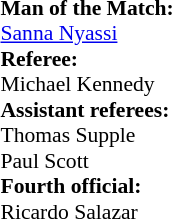<table width=100% style="font-size: 90%">
<tr>
<td><br><strong>Man of the Match:</strong><br><a href='#'>Sanna Nyassi</a><br><strong>Referee:</strong>
<br>Michael Kennedy<br><strong>Assistant referees:</strong>
<br>Thomas Supple
<br>Paul Scott<br><strong>Fourth official:</strong>
<br>Ricardo Salazar</td>
</tr>
</table>
